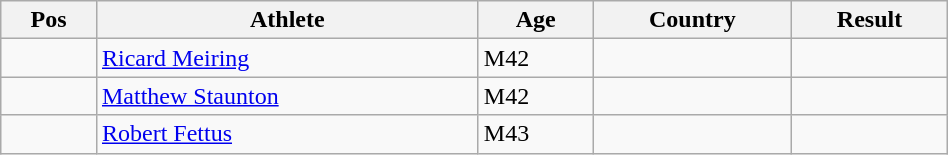<table class="wikitable"  style="text-align:center; width:50%;">
<tr>
<th>Pos</th>
<th>Athlete</th>
<th>Age</th>
<th>Country</th>
<th>Result</th>
</tr>
<tr>
<td align=center></td>
<td align=left><a href='#'>Ricard Meiring</a></td>
<td align=left>M42</td>
<td align=left></td>
<td></td>
</tr>
<tr>
<td align=center></td>
<td align=left><a href='#'>Matthew Staunton</a></td>
<td align=left>M42</td>
<td align=left></td>
<td></td>
</tr>
<tr>
<td align=center></td>
<td align=left><a href='#'>Robert Fettus</a></td>
<td align=left>M43</td>
<td align=left></td>
<td></td>
</tr>
</table>
